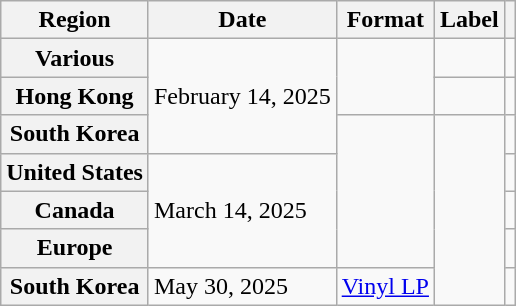<table class="wikitable plainrowheaders">
<tr>
<th scope="col">Region</th>
<th scope="col">Date</th>
<th scope="col">Format</th>
<th scope="col">Label</th>
<th scope="col"></th>
</tr>
<tr>
<th scope="row">Various</th>
<td rowspan="3">February 14, 2025</td>
<td rowspan="2"></td>
<td></td>
<td style="text-align:center"></td>
</tr>
<tr>
<th scope="row">Hong Kong</th>
<td></td>
<td style="text-align:center"></td>
</tr>
<tr>
<th scope="row">South Korea</th>
<td rowspan="4"></td>
<td rowspan="5"></td>
<td style="text-align:center"></td>
</tr>
<tr>
<th scope="row">United States</th>
<td rowspan="3">March 14, 2025</td>
<td style="text-align:center"></td>
</tr>
<tr>
<th scope="row">Canada</th>
<td style="text-align:center"></td>
</tr>
<tr>
<th scope="row">Europe</th>
<td style="text-align:center"></td>
</tr>
<tr>
<th scope="row">South Korea</th>
<td>May 30, 2025</td>
<td><a href='#'>Vinyl LP</a></td>
<td style="text-align:center"></td>
</tr>
</table>
